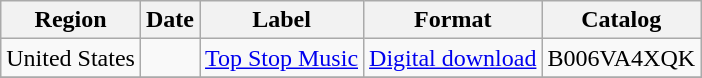<table class="wikitable">
<tr>
<th>Region</th>
<th>Date</th>
<th>Label</th>
<th>Format</th>
<th>Catalog</th>
</tr>
<tr>
<td>United States</td>
<td></td>
<td><a href='#'>Top Stop Music</a></td>
<td><a href='#'>Digital download</a></td>
<td>B006VA4XQK</td>
</tr>
<tr>
</tr>
</table>
